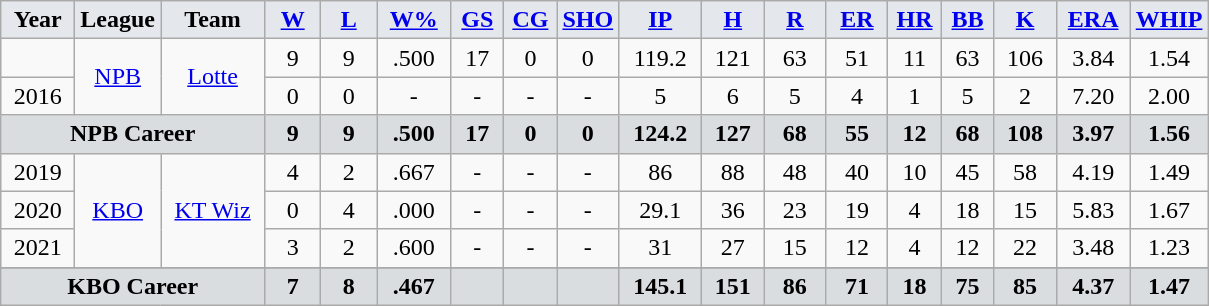<table class="wikitable">
<tr>
<th style="background:#e4e7eb; width:42px;">Year</th>
<th style="background:#e4e7eb; width:34px;">League</th>
<th style="background:#e4e7eb; width:62px;">Team</th>
<th style="background:#e4e7eb; width:30px;"><a href='#'>W</a></th>
<th style="background:#e4e7eb; width:30px;"><a href='#'>L</a></th>
<th style="background:#e4e7eb; width:42px;"><a href='#'>W%</a></th>
<th style="background:#e4e7eb; width:28px;"><a href='#'>GS</a></th>
<th style="background:#e4e7eb; width:28px;"><a href='#'>CG</a></th>
<th style="background:#e4e7eb; width:28px;"><a href='#'>SHO</a></th>
<th style="background:#e4e7eb; width:48px;"><a href='#'>IP</a></th>
<th style="background:#e4e7eb; width:34px;"><a href='#'>H</a></th>
<th style="background:#e4e7eb; width:34px;"><a href='#'>R</a></th>
<th style="background:#e4e7eb; width:34px;"><a href='#'>ER</a></th>
<th style="background:#e4e7eb; width:28px;"><a href='#'>HR</a></th>
<th style="background:#e4e7eb; width:28px;"><a href='#'>BB</a></th>
<th style="background:#e4e7eb; width:34px;"><a href='#'>K</a></th>
<th style="background:#e4e7eb; width:42px;"><a href='#'>ERA</a></th>
<th style="background:#e4e7eb; width:42px;"><a href='#'>WHIP</a></th>
</tr>
<tr align=center>
<td></td>
<td rowspan="2"><a href='#'>NPB</a></td>
<td rowspan="2"><a href='#'>Lotte</a></td>
<td>9</td>
<td>9</td>
<td>.500</td>
<td>17</td>
<td>0</td>
<td>0</td>
<td>119.2</td>
<td>121</td>
<td>63</td>
<td>51</td>
<td>11</td>
<td>63</td>
<td>106</td>
<td>3.84</td>
<td>1.54</td>
</tr>
<tr align=center>
<td>2016</td>
<td>0</td>
<td>0</td>
<td>-</td>
<td>-</td>
<td>-</td>
<td>-</td>
<td>5</td>
<td>6</td>
<td>5</td>
<td>4</td>
<td>1</td>
<td>5</td>
<td>2</td>
<td>7.20</td>
<td>2.00</td>
</tr>
<tr style="text-align:center; background:#dadde0;">
<td colspan="3"><strong>NPB Career</strong></td>
<td><strong>9</strong></td>
<td><strong>9</strong></td>
<td><strong>.500</strong></td>
<td><strong>17</strong></td>
<td><strong>0</strong></td>
<td><strong>0</strong></td>
<td><strong>124.2</strong></td>
<td><strong>127</strong></td>
<td><strong>68</strong></td>
<td><strong>55</strong></td>
<td><strong>12</strong></td>
<td><strong>68</strong></td>
<td><strong>108</strong></td>
<td><strong>3.97</strong></td>
<td><strong>1.56</strong></td>
</tr>
<tr align=center>
<td>2019</td>
<td rowspan="3"><a href='#'>KBO</a></td>
<td rowspan="3"><a href='#'>KT Wiz</a></td>
<td>4</td>
<td>2</td>
<td>.667</td>
<td>-</td>
<td>-</td>
<td>-</td>
<td>86</td>
<td>88</td>
<td>48</td>
<td>40</td>
<td>10</td>
<td>45</td>
<td>58</td>
<td>4.19</td>
<td>1.49</td>
</tr>
<tr align=center>
<td>2020</td>
<td>0</td>
<td>4</td>
<td>.000</td>
<td>-</td>
<td>-</td>
<td>-</td>
<td>29.1</td>
<td>36</td>
<td>23</td>
<td>19</td>
<td>4</td>
<td>18</td>
<td>15</td>
<td>5.83</td>
<td>1.67</td>
</tr>
<tr align=center>
<td>2021</td>
<td>3</td>
<td>2</td>
<td>.600</td>
<td>-</td>
<td>-</td>
<td>-</td>
<td>31</td>
<td>27</td>
<td>15</td>
<td>12</td>
<td>4</td>
<td>12</td>
<td>22</td>
<td>3.48</td>
<td>1.23</td>
</tr>
<tr align=center>
</tr>
<tr style="text-align:center; background:#dadde0;">
<td colspan="3"><strong>KBO Career</strong></td>
<td><strong>7</strong></td>
<td><strong>8</strong></td>
<td><strong>.467</strong></td>
<td></td>
<td></td>
<td></td>
<td><strong>145.1</strong></td>
<td><strong>151</strong></td>
<td><strong>86</strong></td>
<td><strong>71</strong></td>
<td><strong>18</strong></td>
<td><strong>75</strong></td>
<td><strong>85</strong></td>
<td><strong>4.37</strong></td>
<td><strong>1.47</strong></td>
</tr>
</table>
